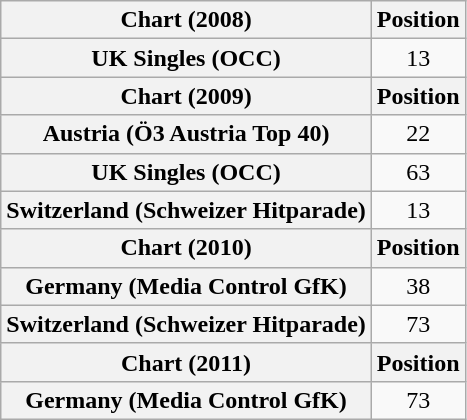<table class="wikitable plainrowheaders" style="text-align:center">
<tr>
<th style="text-align:center;">Chart (2008)</th>
<th style="text-align:center;">Position</th>
</tr>
<tr>
<th scope="row">UK Singles (OCC)</th>
<td style="text-align:center;">13</td>
</tr>
<tr>
<th style="text-align:center;">Chart (2009)</th>
<th style="text-align:center;">Position</th>
</tr>
<tr>
<th scope="row">Austria (Ö3 Austria Top 40)</th>
<td style="text-align:center;">22</td>
</tr>
<tr>
<th scope="row">UK Singles (OCC)</th>
<td style="text-align:center;">63</td>
</tr>
<tr>
<th scope="row">Switzerland (Schweizer Hitparade)</th>
<td style="text-align:center;">13</td>
</tr>
<tr>
<th style="text-align:center;">Chart (2010)</th>
<th style="text-align:center;">Position</th>
</tr>
<tr>
<th scope="row">Germany (Media Control GfK)</th>
<td style="text-align:center;">38</td>
</tr>
<tr>
<th scope="row">Switzerland (Schweizer Hitparade)</th>
<td style="text-align:center;">73</td>
</tr>
<tr>
<th style="text-align:center;">Chart (2011)</th>
<th style="text-align:center;">Position</th>
</tr>
<tr>
<th scope="row">Germany (Media Control GfK)</th>
<td style="text-align:center;">73</td>
</tr>
</table>
